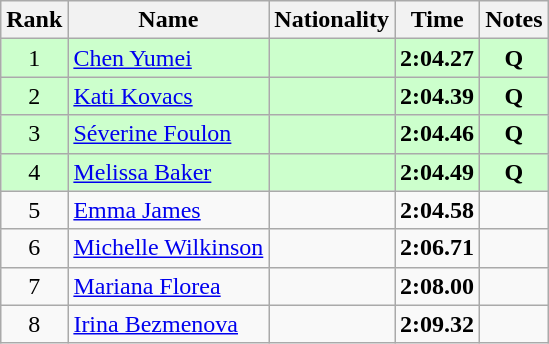<table class="wikitable sortable" style="text-align:center">
<tr>
<th>Rank</th>
<th>Name</th>
<th>Nationality</th>
<th>Time</th>
<th>Notes</th>
</tr>
<tr bgcolor=ccffcc>
<td>1</td>
<td align=left><a href='#'>Chen Yumei</a></td>
<td align=left></td>
<td><strong>2:04.27</strong></td>
<td><strong>Q</strong></td>
</tr>
<tr bgcolor=ccffcc>
<td>2</td>
<td align=left><a href='#'>Kati Kovacs</a></td>
<td align=left></td>
<td><strong>2:04.39</strong></td>
<td><strong>Q</strong></td>
</tr>
<tr bgcolor=ccffcc>
<td>3</td>
<td align=left><a href='#'>Séverine Foulon</a></td>
<td align=left></td>
<td><strong>2:04.46</strong></td>
<td><strong>Q</strong></td>
</tr>
<tr bgcolor=ccffcc>
<td>4</td>
<td align=left><a href='#'>Melissa Baker</a></td>
<td align=left></td>
<td><strong>2:04.49</strong></td>
<td><strong>Q</strong></td>
</tr>
<tr>
<td>5</td>
<td align=left><a href='#'>Emma James</a></td>
<td align=left></td>
<td><strong>2:04.58</strong></td>
<td></td>
</tr>
<tr>
<td>6</td>
<td align=left><a href='#'>Michelle Wilkinson</a></td>
<td align=left></td>
<td><strong>2:06.71</strong></td>
<td></td>
</tr>
<tr>
<td>7</td>
<td align=left><a href='#'>Mariana Florea</a></td>
<td align=left></td>
<td><strong>2:08.00</strong></td>
<td></td>
</tr>
<tr>
<td>8</td>
<td align=left><a href='#'>Irina Bezmenova</a></td>
<td align=left></td>
<td><strong>2:09.32</strong></td>
<td></td>
</tr>
</table>
